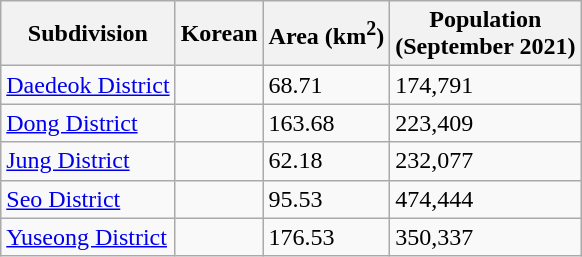<table class="wikitable">
<tr>
<th>Subdivision</th>
<th>Korean</th>
<th>Area (km<sup>2</sup>)</th>
<th>Population<br>(September 2021)</th>
</tr>
<tr>
<td><a href='#'>Daedeok District</a></td>
<td></td>
<td>68.71</td>
<td>174,791</td>
</tr>
<tr>
<td><a href='#'>Dong District</a></td>
<td></td>
<td>163.68</td>
<td>223,409</td>
</tr>
<tr>
<td><a href='#'>Jung District</a></td>
<td></td>
<td>62.18</td>
<td>232,077</td>
</tr>
<tr>
<td><a href='#'>Seo District</a></td>
<td></td>
<td>95.53</td>
<td>474,444</td>
</tr>
<tr>
<td><a href='#'>Yuseong District</a></td>
<td></td>
<td>176.53</td>
<td>350,337</td>
</tr>
</table>
